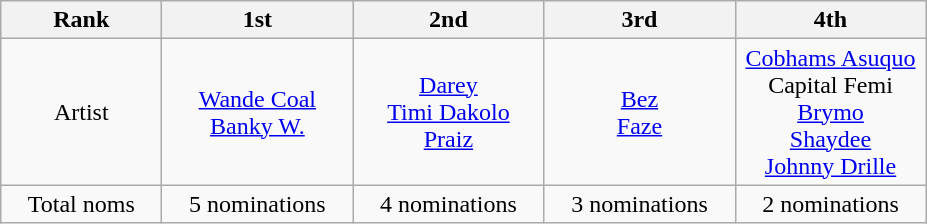<table class="wikitable">
<tr>
<th style="width:100px;">Rank</th>
<th style="width:120px;">1st</th>
<th style="width:120px;">2nd</th>
<th style="width:120px;">3rd</th>
<th style="width:120px;">4th</th>
</tr>
<tr align=center>
<td>Artist</td>
<td><a href='#'>Wande Coal</a><br><a href='#'>Banky W.</a></td>
<td><a href='#'>Darey</a><br><a href='#'>Timi Dakolo</a><br><a href='#'>Praiz</a></td>
<td><a href='#'>Bez</a><br><a href='#'>Faze</a></td>
<td><a href='#'>Cobhams Asuquo</a><br>Capital Femi<br><a href='#'>Brymo</a><br><a href='#'>Shaydee</a><br><a href='#'>Johnny Drille</a></td>
</tr>
<tr align=center>
<td>Total noms</td>
<td>5 nominations</td>
<td>4 nominations</td>
<td>3 nominations</td>
<td>2 nominations</td>
</tr>
</table>
